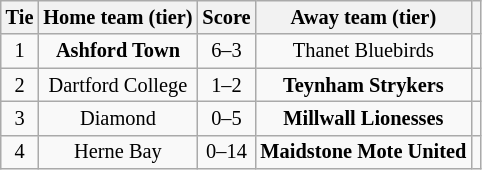<table class="wikitable" style="text-align:center; font-size:85%">
<tr>
<th>Tie</th>
<th>Home team (tier)</th>
<th>Score</th>
<th>Away team (tier)</th>
<th></th>
</tr>
<tr>
<td align="center">1</td>
<td><strong>Ashford Town</strong></td>
<td align="center">6–3</td>
<td>Thanet Bluebirds</td>
<td></td>
</tr>
<tr>
<td align="center">2</td>
<td>Dartford College</td>
<td align="center">1–2</td>
<td><strong>Teynham Strykers</strong></td>
<td></td>
</tr>
<tr>
<td align="center">3</td>
<td>Diamond</td>
<td align="center">0–5</td>
<td><strong>Millwall Lionesses</strong></td>
<td></td>
</tr>
<tr>
<td align="center">4</td>
<td>Herne Bay</td>
<td align="center">0–14</td>
<td><strong>Maidstone Mote United</strong></td>
<td></td>
</tr>
</table>
